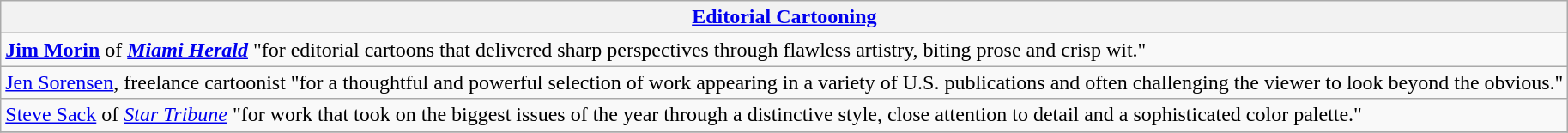<table class="wikitable" style="float:left; float:none;">
<tr>
<th><a href='#'>Editorial Cartooning</a></th>
</tr>
<tr>
<td><strong><a href='#'>Jim Morin</a></strong> of <strong><em><a href='#'>Miami Herald</a></em></strong> "for editorial cartoons that delivered sharp perspectives through flawless artistry, biting prose and crisp wit."</td>
</tr>
<tr>
<td><a href='#'>Jen Sorensen</a>, freelance cartoonist "for a thoughtful and powerful selection of work appearing in a variety of U.S. publications and often challenging the viewer to look beyond the obvious."</td>
</tr>
<tr>
<td><a href='#'>Steve Sack</a> of <em><a href='#'>Star Tribune</a></em> "for work that took on the biggest issues of the year through a distinctive style, close attention to detail and a sophisticated color palette."</td>
</tr>
<tr>
</tr>
</table>
